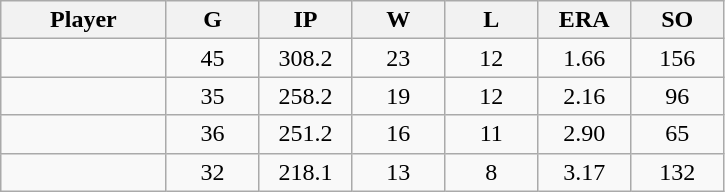<table class="wikitable sortable">
<tr>
<th bgcolor="#DDDDFF" width="16%">Player</th>
<th bgcolor="#DDDDFF" width="9%">G</th>
<th bgcolor="#DDDDFF" width="9%">IP</th>
<th bgcolor="#DDDDFF" width="9%">W</th>
<th bgcolor="#DDDDFF" width="9%">L</th>
<th bgcolor="#DDDDFF" width="9%">ERA</th>
<th bgcolor="#DDDDFF" width="9%">SO</th>
</tr>
<tr align="center">
<td></td>
<td>45</td>
<td>308.2</td>
<td>23</td>
<td>12</td>
<td>1.66</td>
<td>156</td>
</tr>
<tr align="center">
<td></td>
<td>35</td>
<td>258.2</td>
<td>19</td>
<td>12</td>
<td>2.16</td>
<td>96</td>
</tr>
<tr align="center">
<td></td>
<td>36</td>
<td>251.2</td>
<td>16</td>
<td>11</td>
<td>2.90</td>
<td>65</td>
</tr>
<tr align="center">
<td></td>
<td>32</td>
<td>218.1</td>
<td>13</td>
<td>8</td>
<td>3.17</td>
<td>132</td>
</tr>
</table>
